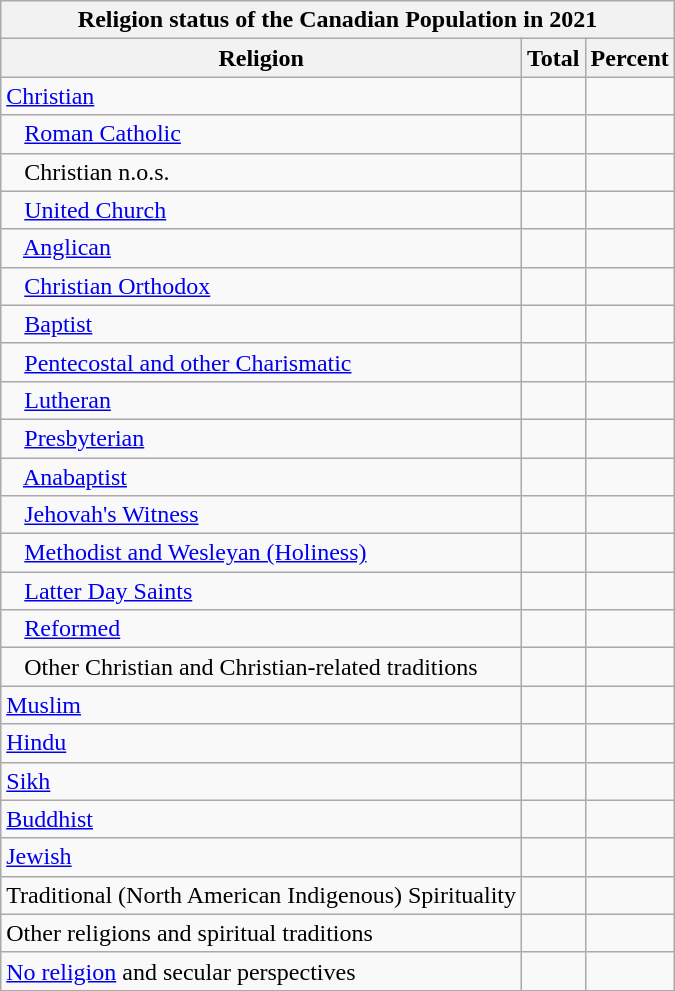<table class="wikitable sortable collapsible">
<tr>
<th colspan=3>Religion status of the Canadian Population in 2021</th>
</tr>
<tr>
<th scope="col">Religion</th>
<th scope="col" data-sort-type="number">Total</th>
<th scope="col" data-sort-type="number">Percent</th>
</tr>
<tr>
<td scope="row"><a href='#'>Christian</a></td>
<td align="center"></td>
<td align="center"></td>
</tr>
<tr>
<td scope="row">   <a href='#'>Roman Catholic</a></td>
<td align="center"></td>
<td align="center"></td>
</tr>
<tr>
<td scope="row">   Christian n.o.s.</td>
<td align="center"></td>
<td align="center"></td>
</tr>
<tr>
<td scope="row">   <a href='#'>United Church</a></td>
<td align="center"></td>
<td align="center"></td>
</tr>
<tr>
<td scope="row">   <a href='#'>Anglican</a></td>
<td align="center"></td>
<td align="center"></td>
</tr>
<tr>
<td scope="row">   <a href='#'>Christian Orthodox</a></td>
<td align="center"></td>
<td align="center"></td>
</tr>
<tr>
<td scope="row">   <a href='#'>Baptist</a></td>
<td align="center"></td>
<td align="center"></td>
</tr>
<tr>
<td scope="row">   <a href='#'>Pentecostal and other Charismatic</a></td>
<td align="center"></td>
<td align="center"></td>
</tr>
<tr>
<td scope="row">   <a href='#'>Lutheran</a></td>
<td align="center"></td>
<td align="center"></td>
</tr>
<tr>
<td scope="row">   <a href='#'>Presbyterian</a></td>
<td align="center"></td>
<td align="center"></td>
</tr>
<tr>
<td scope="row">   <a href='#'>Anabaptist</a></td>
<td align="center"></td>
<td align="center"></td>
</tr>
<tr>
<td scope="row">   <a href='#'>Jehovah's Witness</a></td>
<td align="center"></td>
<td align="center"></td>
</tr>
<tr>
<td scope="row">   <a href='#'>Methodist and Wesleyan (Holiness)</a></td>
<td align="center"></td>
<td align="center"></td>
</tr>
<tr>
<td scope="row">   <a href='#'>Latter Day Saints</a></td>
<td align="center"></td>
<td align="center"></td>
</tr>
<tr>
<td scope="row">   <a href='#'>Reformed</a></td>
<td align="center"></td>
<td align="center"></td>
</tr>
<tr>
<td scope="row">   Other Christian and Christian-related traditions</td>
<td align="center"></td>
<td align="center"></td>
</tr>
<tr>
<td scope="row"><a href='#'>Muslim</a></td>
<td align="center"></td>
<td align="center"></td>
</tr>
<tr>
<td scope="row"><a href='#'>Hindu</a></td>
<td align="center"></td>
<td align="center"></td>
</tr>
<tr>
<td scope="row"><a href='#'>Sikh</a></td>
<td align="center"></td>
<td align="center"></td>
</tr>
<tr>
<td scope="row"><a href='#'>Buddhist</a></td>
<td align=center></td>
<td align=center></td>
</tr>
<tr>
<td scope="row"><a href='#'>Jewish</a></td>
<td align="center"></td>
<td align="center"></td>
</tr>
<tr>
<td scope="row">Traditional (North American Indigenous) Spirituality</td>
<td align=center></td>
<td align=center></td>
</tr>
<tr>
<td scope="row">Other religions and spiritual traditions</td>
<td align=center></td>
<td align=center></td>
</tr>
<tr>
<td scope="row"><a href='#'>No religion</a> and secular perspectives</td>
<td align="center"></td>
<td align=center></td>
</tr>
</table>
